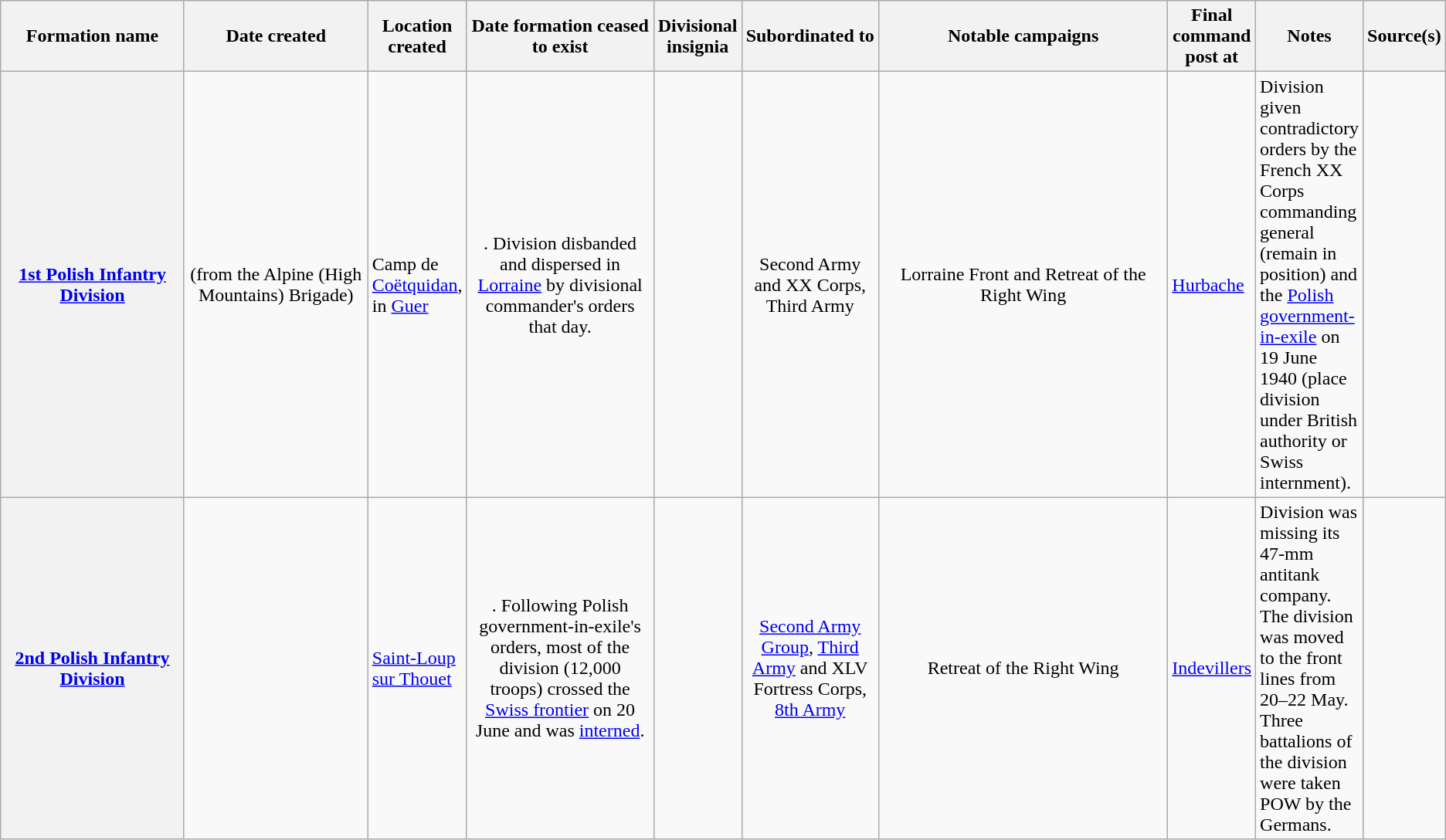<table class="wikitable sortable plainrowheaders">
<tr>
<th scope="col" width="15%">Formation name</th>
<th scope="col" width="15%">Date created</th>
<th>Location created</th>
<th scope="col" width="15%">Date formation ceased to exist</th>
<th>Divisional insignia</th>
<th scope="col" class="unsortable" width="10%">Subordinated to</th>
<th scope="col" class="unsortable" width="25%">Notable campaigns</th>
<th>Final command post at</th>
<th>Notes</th>
<th scope="col" class="unsortable" width="5%">Source(s)</th>
</tr>
<tr>
<th scope="row"><a href='#'>1st Polish Infantry Division</a></th>
<td align="center"> (from the Alpine (High Mountains) Brigade)</td>
<td>Camp de <a href='#'>Coëtquidan</a>, in <a href='#'>Guer</a></td>
<td align="center">. Division disbanded and dispersed in <a href='#'>Lorraine</a> by divisional commander's orders that day.</td>
<td></td>
<td align="center">Second Army and XX Corps, Third Army</td>
<td align="center">Lorraine Front and Retreat of the Right Wing</td>
<td><a href='#'>Hurbache</a></td>
<td>Division given contradictory orders by the French XX Corps commanding general (remain in position) and the <a href='#'>Polish government-in-exile</a> on 19 June 1940 (place division under British authority or Swiss internment).</td>
<td align="center"></td>
</tr>
<tr>
<th scope="row"><a href='#'>2nd Polish Infantry Division</a></th>
<td align="center"></td>
<td><a href='#'>Saint-Loup sur Thouet</a></td>
<td align="center">. Following Polish government-in-exile's orders, most of the division (12,000 troops) crossed the <a href='#'>Swiss frontier</a> on 20 June and was <a href='#'>interned</a>.</td>
<td></td>
<td align="center"><a href='#'>Second Army Group</a>, <a href='#'>Third Army</a> and XLV Fortress Corps, <a href='#'>8th Army</a></td>
<td align="center">Retreat of the Right Wing</td>
<td><a href='#'>Indevillers</a></td>
<td>Division was missing its 47-mm antitank company. The division was moved to the front lines from 20–22 May. Three battalions of the division were taken POW by the Germans.</td>
<td align="center"></td>
</tr>
</table>
